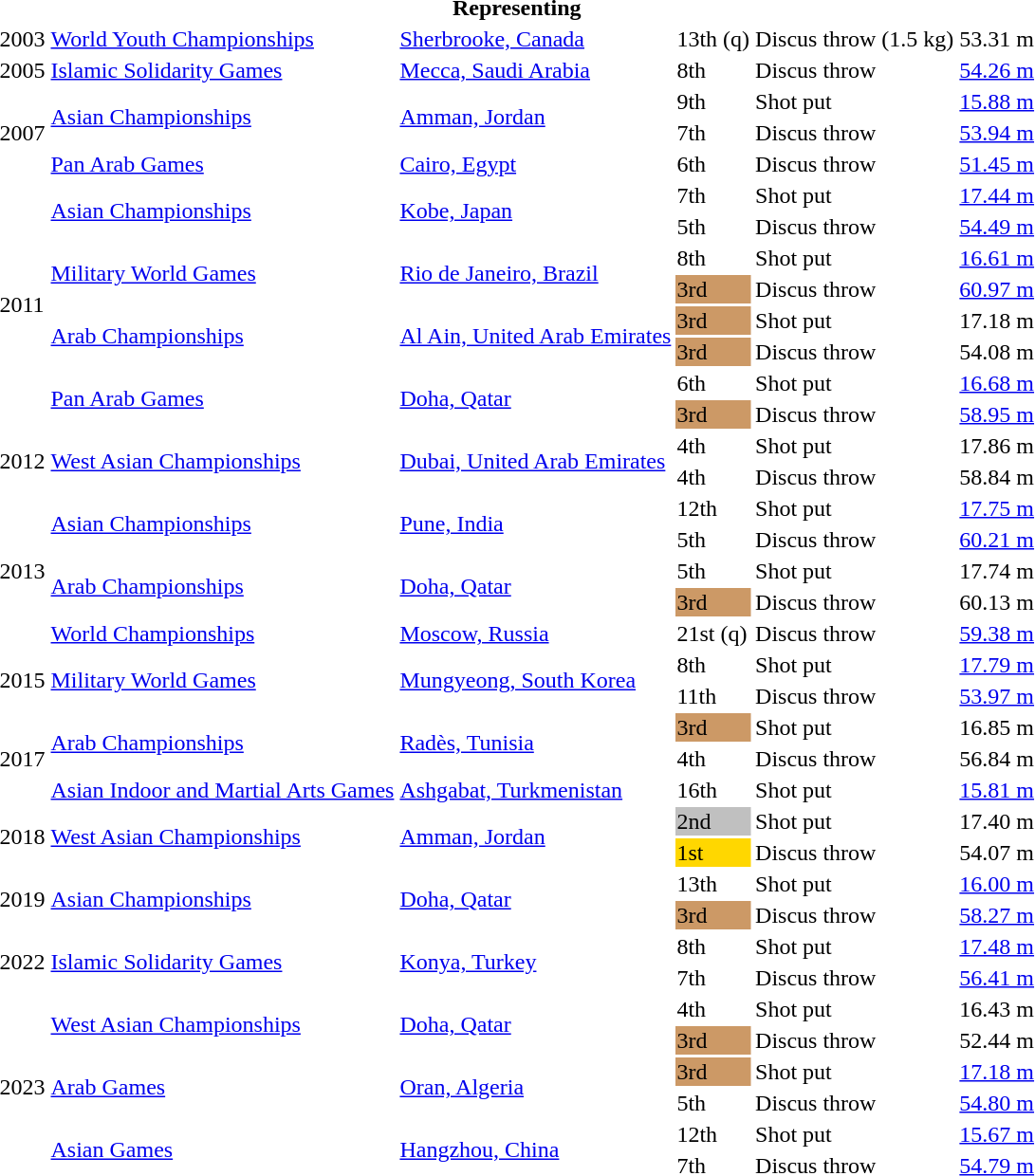<table>
<tr>
<th colspan="6">Representing </th>
</tr>
<tr>
<td>2003</td>
<td><a href='#'>World Youth Championships</a></td>
<td><a href='#'>Sherbrooke, Canada</a></td>
<td>13th (q)</td>
<td>Discus throw (1.5 kg)</td>
<td>53.31 m</td>
</tr>
<tr>
<td>2005</td>
<td><a href='#'>Islamic Solidarity Games</a></td>
<td><a href='#'>Mecca, Saudi Arabia</a></td>
<td>8th</td>
<td>Discus throw</td>
<td><a href='#'>54.26 m</a></td>
</tr>
<tr>
<td rowspan=3>2007</td>
<td rowspan=2><a href='#'>Asian Championships</a></td>
<td rowspan=2><a href='#'>Amman, Jordan</a></td>
<td>9th</td>
<td>Shot put</td>
<td><a href='#'>15.88 m</a></td>
</tr>
<tr>
<td>7th</td>
<td>Discus throw</td>
<td><a href='#'>53.94 m</a></td>
</tr>
<tr>
<td><a href='#'>Pan Arab Games</a></td>
<td><a href='#'>Cairo, Egypt</a></td>
<td>6th</td>
<td>Discus throw</td>
<td><a href='#'>51.45 m</a></td>
</tr>
<tr>
<td rowspan=8>2011</td>
<td rowspan=2><a href='#'>Asian Championships</a></td>
<td rowspan=2><a href='#'>Kobe, Japan</a></td>
<td>7th</td>
<td>Shot put</td>
<td><a href='#'>17.44 m</a></td>
</tr>
<tr>
<td>5th</td>
<td>Discus throw</td>
<td><a href='#'>54.49 m</a></td>
</tr>
<tr>
<td rowspan=2><a href='#'>Military World Games</a></td>
<td rowspan=2><a href='#'>Rio de Janeiro, Brazil</a></td>
<td>8th</td>
<td>Shot put</td>
<td><a href='#'>16.61 m</a></td>
</tr>
<tr>
<td bgcolor=cc9966>3rd</td>
<td>Discus throw</td>
<td><a href='#'>60.97 m</a></td>
</tr>
<tr>
<td rowspan=2><a href='#'>Arab Championships</a></td>
<td rowspan=2><a href='#'>Al Ain, United Arab Emirates</a></td>
<td bgcolor=cc9966>3rd</td>
<td>Shot put</td>
<td>17.18 m</td>
</tr>
<tr>
<td bgcolor=cc9966>3rd</td>
<td>Discus throw</td>
<td>54.08 m</td>
</tr>
<tr>
<td rowspan=2><a href='#'>Pan Arab Games</a></td>
<td rowspan=2><a href='#'>Doha, Qatar</a></td>
<td>6th</td>
<td>Shot put</td>
<td><a href='#'>16.68 m</a></td>
</tr>
<tr>
<td bgcolor=cc9966>3rd</td>
<td>Discus throw</td>
<td><a href='#'>58.95 m</a></td>
</tr>
<tr>
<td rowspan=2>2012</td>
<td rowspan=2><a href='#'>West Asian Championships</a></td>
<td rowspan=2><a href='#'>Dubai, United Arab Emirates</a></td>
<td>4th</td>
<td>Shot put</td>
<td>17.86 m</td>
</tr>
<tr>
<td>4th</td>
<td>Discus throw</td>
<td>58.84 m</td>
</tr>
<tr>
<td rowspan=5>2013</td>
<td rowspan=2><a href='#'>Asian Championships</a></td>
<td rowspan=2><a href='#'>Pune, India</a></td>
<td>12th</td>
<td>Shot put</td>
<td><a href='#'>17.75 m</a></td>
</tr>
<tr>
<td>5th</td>
<td>Discus throw</td>
<td><a href='#'>60.21 m</a></td>
</tr>
<tr>
<td rowspan=2><a href='#'>Arab Championships</a></td>
<td rowspan=2><a href='#'>Doha, Qatar</a></td>
<td>5th</td>
<td>Shot put</td>
<td>17.74 m</td>
</tr>
<tr>
<td bgcolor=cc9966>3rd</td>
<td>Discus throw</td>
<td>60.13 m</td>
</tr>
<tr>
<td><a href='#'>World Championships</a></td>
<td><a href='#'>Moscow, Russia</a></td>
<td>21st (q)</td>
<td>Discus throw</td>
<td><a href='#'>59.38 m</a></td>
</tr>
<tr>
<td rowspan=2>2015</td>
<td rowspan=2><a href='#'>Military World Games</a></td>
<td rowspan=2><a href='#'>Mungyeong, South Korea</a></td>
<td>8th</td>
<td>Shot put</td>
<td><a href='#'>17.79 m</a></td>
</tr>
<tr>
<td>11th</td>
<td>Discus throw</td>
<td><a href='#'>53.97 m</a></td>
</tr>
<tr>
<td rowspan=3>2017</td>
<td rowspan=2><a href='#'>Arab Championships</a></td>
<td rowspan=2><a href='#'>Radès, Tunisia</a></td>
<td bgcolor=cc9966>3rd</td>
<td>Shot put</td>
<td>16.85 m</td>
</tr>
<tr>
<td>4th</td>
<td>Discus throw</td>
<td>56.84 m</td>
</tr>
<tr>
<td><a href='#'>Asian Indoor and Martial Arts Games</a></td>
<td><a href='#'>Ashgabat, Turkmenistan</a></td>
<td>16th</td>
<td>Shot put</td>
<td><a href='#'>15.81 m</a></td>
</tr>
<tr>
<td rowspan=2>2018</td>
<td rowspan=2><a href='#'>West Asian Championships</a></td>
<td rowspan=2><a href='#'>Amman, Jordan</a></td>
<td bgcolor=silver>2nd</td>
<td>Shot put</td>
<td>17.40 m</td>
</tr>
<tr>
<td bgcolor=gold>1st</td>
<td>Discus throw</td>
<td>54.07 m</td>
</tr>
<tr>
<td rowspan=2>2019</td>
<td rowspan=2><a href='#'>Asian Championships</a></td>
<td rowspan=2><a href='#'>Doha, Qatar</a></td>
<td>13th</td>
<td>Shot put</td>
<td><a href='#'>16.00 m</a></td>
</tr>
<tr>
<td bgcolor=cc9966>3rd</td>
<td>Discus throw</td>
<td><a href='#'>58.27 m</a></td>
</tr>
<tr>
<td rowspan=2>2022</td>
<td rowspan=2><a href='#'>Islamic Solidarity Games</a></td>
<td rowspan=2><a href='#'>Konya, Turkey</a></td>
<td>8th</td>
<td>Shot put</td>
<td><a href='#'>17.48 m</a></td>
</tr>
<tr>
<td>7th</td>
<td>Discus throw</td>
<td><a href='#'>56.41 m</a></td>
</tr>
<tr>
<td rowspan=6>2023</td>
<td rowspan=2><a href='#'>West Asian Championships</a></td>
<td rowspan=2><a href='#'>Doha, Qatar</a></td>
<td>4th</td>
<td>Shot put</td>
<td>16.43 m</td>
</tr>
<tr>
<td bgcolor=cc9966>3rd</td>
<td>Discus throw</td>
<td>52.44 m</td>
</tr>
<tr>
<td rowspan=2><a href='#'>Arab Games</a></td>
<td rowspan=2><a href='#'>Oran, Algeria</a></td>
<td bgcolor=cc9966>3rd</td>
<td>Shot put</td>
<td><a href='#'>17.18 m</a></td>
</tr>
<tr>
<td>5th</td>
<td>Discus throw</td>
<td><a href='#'>54.80 m</a></td>
</tr>
<tr>
<td rowspan=2><a href='#'>Asian Games</a></td>
<td rowspan=2><a href='#'>Hangzhou, China</a></td>
<td>12th</td>
<td>Shot put</td>
<td><a href='#'>15.67 m</a></td>
</tr>
<tr>
<td>7th</td>
<td>Discus throw</td>
<td><a href='#'>54.79 m</a></td>
</tr>
</table>
